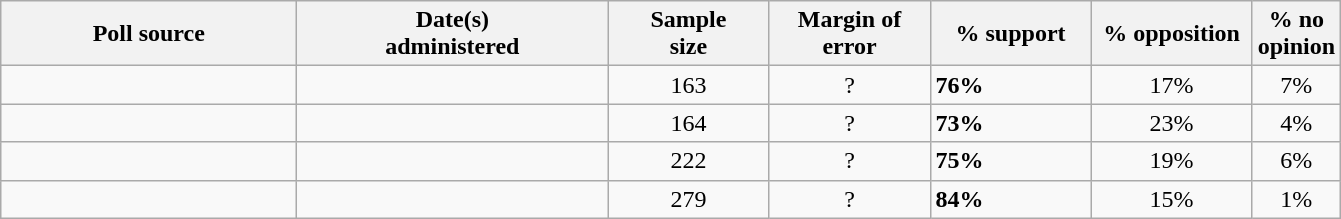<table class="wikitable">
<tr style="text-align:right;">
<th style="width:190px;">Poll source</th>
<th style="width:200px;">Date(s)<br>administered</th>
<th style="width:100px;">Sample<br>size</th>
<th style="width:100px;">Margin of<br>error</th>
<th style="width:100px;">% support</th>
<th style="width:100px;">% opposition</th>
<th style="width:40px;">% no opinion</th>
</tr>
<tr>
<td></td>
<td align=center></td>
<td align=center>163</td>
<td align=center>?</td>
<td><strong>76%</strong></td>
<td align=center>17%</td>
<td align=center>7%</td>
</tr>
<tr>
<td></td>
<td align=center></td>
<td align=center>164</td>
<td align=center>?</td>
<td><strong>73%</strong></td>
<td align=center>23%</td>
<td align=center>4%</td>
</tr>
<tr>
<td></td>
<td align=center></td>
<td align=center>222</td>
<td align=center>?</td>
<td><strong>75%</strong></td>
<td align=center>19%</td>
<td align=center>6%</td>
</tr>
<tr>
<td></td>
<td align=center></td>
<td align=center>279</td>
<td align=center>?</td>
<td><strong>84%</strong></td>
<td align=center>15%</td>
<td align=center>1%</td>
</tr>
</table>
